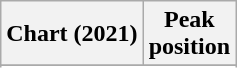<table class="wikitable sortable plainrowheaders" style="text-align:center">
<tr>
<th scope="col">Chart (2021)</th>
<th scope="col">Peak<br>position</th>
</tr>
<tr>
</tr>
<tr>
</tr>
<tr>
</tr>
</table>
